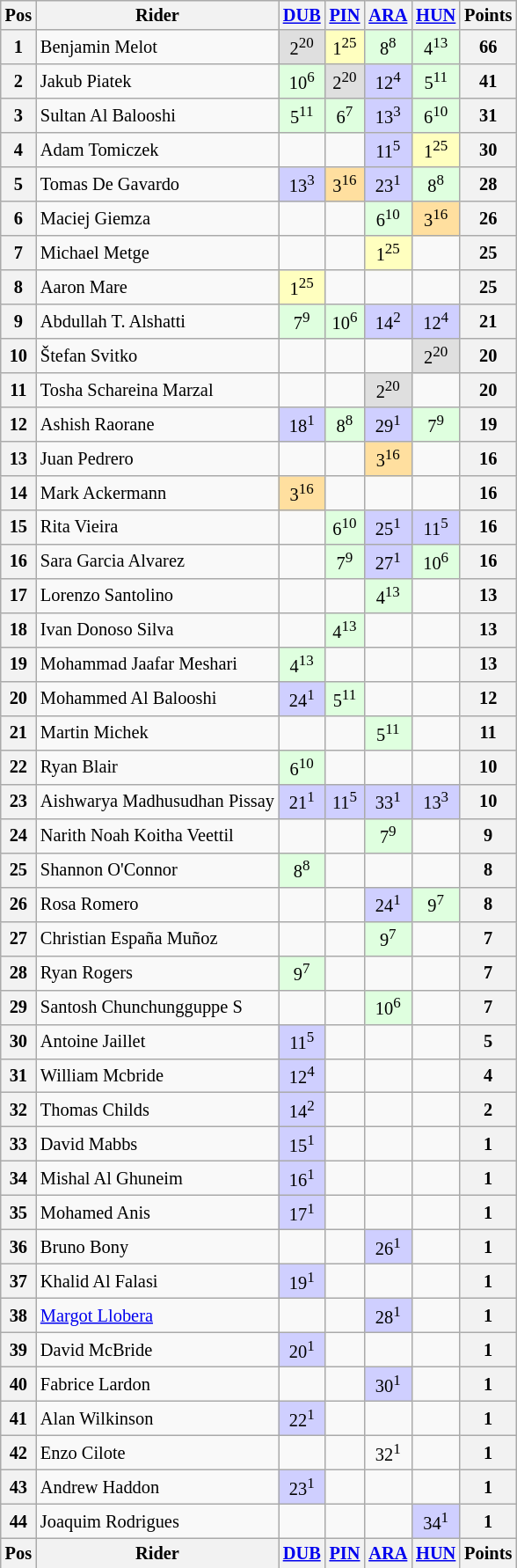<table class="wikitable" style="font-size: 85%; text-align: center;">
<tr valign="top">
<th valign="middle">Pos</th>
<th valign="middle">Rider</th>
<th><a href='#'>DUB</a><br></th>
<th><a href='#'>PIN</a><br></th>
<th><a href='#'>ARA</a><br></th>
<th><a href='#'>HUN</a><br></th>
<th valign="middle">Points</th>
</tr>
<tr>
<th>1</th>
<td align=left> Benjamin Melot</td>
<td style="background:#dfdfdf;">2<sup>20</sup></td>
<td style="background:#ffffbf;">1<sup>25</sup></td>
<td style="background:#dfffdf;">8<sup>8</sup></td>
<td style="background:#dfffdf;">4<sup>13</sup></td>
<th>66</th>
</tr>
<tr>
<th>2</th>
<td align=left> Jakub Piatek</td>
<td style="background:#dfffdf;">10<sup>6</sup></td>
<td style="background:#dfdfdf;">2<sup>20</sup></td>
<td style="background:#cfcfff;">12<sup>4</sup></td>
<td style="background:#dfffdf;">5<sup>11</sup></td>
<th>41</th>
</tr>
<tr>
<th>3</th>
<td align=left> Sultan Al Balooshi</td>
<td style="background:#dfffdf;">5<sup>11</sup></td>
<td style="background:#dfffdf;">6<sup>7</sup></td>
<td style="background:#cfcfff;">13<sup>3</sup></td>
<td style="background:#dfffdf;">6<sup>10</sup></td>
<th>31</th>
</tr>
<tr>
<th>4</th>
<td align=left> Adam Tomiczek</td>
<td></td>
<td></td>
<td style="background:#cfcfff;">11<sup>5</sup></td>
<td style="background:#ffffbf;">1<sup>25</sup></td>
<th>30</th>
</tr>
<tr>
<th>5</th>
<td align=left> Tomas De Gavardo</td>
<td style="background:#cfcfff;">13<sup>3</sup></td>
<td style="background:#ffdf9f;">3<sup>16</sup></td>
<td style="background:#cfcfff;">23<sup>1</sup></td>
<td style="background:#dfffdf;">8<sup>8</sup></td>
<th>28</th>
</tr>
<tr>
<th>6</th>
<td align=left> Maciej Giemza</td>
<td></td>
<td></td>
<td style="background:#dfffdf;">6<sup>10</sup></td>
<td style="background:#ffdf9f;">3<sup>16</sup></td>
<th>26</th>
</tr>
<tr>
<th>7</th>
<td align=left> Michael Metge</td>
<td></td>
<td></td>
<td style="background:#ffffbf;">1<sup>25</sup></td>
<td></td>
<th>25</th>
</tr>
<tr>
<th>8</th>
<td align=left> Aaron Mare</td>
<td style="background:#ffffbf;">1<sup>25</sup></td>
<td></td>
<td></td>
<td></td>
<th>25</th>
</tr>
<tr>
<th>9</th>
<td align=left> Abdullah T. Alshatti</td>
<td style="background:#dfffdf;">7<sup>9</sup></td>
<td style="background:#dfffdf;">10<sup>6</sup></td>
<td style="background:#cfcfff;">14<sup>2</sup></td>
<td style="background:#cfcfff;">12<sup>4</sup></td>
<th>21</th>
</tr>
<tr>
<th>10</th>
<td align=left> Štefan Svitko</td>
<td></td>
<td></td>
<td></td>
<td style="background:#dfdfdf;">2<sup>20</sup></td>
<th>20</th>
</tr>
<tr>
<th>11</th>
<td align=left> Tosha Schareina Marzal</td>
<td></td>
<td></td>
<td style="background:#dfdfdf;">2<sup>20</sup></td>
<td></td>
<th>20</th>
</tr>
<tr>
<th>12</th>
<td align=left> Ashish Raorane</td>
<td style="background:#cfcfff;">18<sup>1</sup></td>
<td style="background:#dfffdf;">8<sup>8</sup></td>
<td style="background:#cfcfff;">29<sup>1</sup></td>
<td style="background:#dfffdf;">7<sup>9</sup></td>
<th>19</th>
</tr>
<tr>
<th>13</th>
<td align=left> Juan Pedrero</td>
<td></td>
<td></td>
<td style="background:#ffdf9f;">3<sup>16</sup></td>
<td></td>
<th>16</th>
</tr>
<tr>
<th>14</th>
<td align=left> Mark Ackermann</td>
<td style="background:#ffdf9f;">3<sup>16</sup></td>
<td></td>
<td></td>
<td></td>
<th>16</th>
</tr>
<tr>
<th>15</th>
<td align=left> Rita Vieira</td>
<td></td>
<td style="background:#dfffdf;">6<sup>10</sup></td>
<td style="background:#cfcfff;">25<sup>1</sup></td>
<td style="background:#cfcfff;">11<sup>5</sup></td>
<th>16</th>
</tr>
<tr>
<th>16</th>
<td align=left> Sara Garcia Alvarez</td>
<td></td>
<td style="background:#dfffdf;">7<sup>9</sup></td>
<td style="background:#cfcfff;">27<sup>1</sup></td>
<td style="background:#dfffdf;">10<sup>6</sup></td>
<th>16</th>
</tr>
<tr>
<th>17</th>
<td align=left> Lorenzo Santolino</td>
<td></td>
<td></td>
<td style="background:#dfffdf;">4<sup>13</sup></td>
<td></td>
<th>13</th>
</tr>
<tr>
<th>18</th>
<td align=left> Ivan Donoso Silva</td>
<td></td>
<td style="background:#dfffdf;">4<sup>13</sup></td>
<td></td>
<td></td>
<th>13</th>
</tr>
<tr>
<th>19</th>
<td align=left> Mohammad Jaafar Meshari</td>
<td style="background:#dfffdf;">4<sup>13</sup></td>
<td></td>
<td></td>
<td></td>
<th>13</th>
</tr>
<tr>
<th>20</th>
<td align=left> Mohammed Al Balooshi</td>
<td style="background:#cfcfff;">24<sup>1</sup></td>
<td style="background:#dfffdf;">5<sup>11</sup></td>
<td></td>
<td></td>
<th>12</th>
</tr>
<tr>
<th>21</th>
<td align=left> Martin Michek</td>
<td></td>
<td></td>
<td style="background:#dfffdf;">5<sup>11</sup></td>
<td></td>
<th>11</th>
</tr>
<tr>
<th>22</th>
<td align=left> Ryan Blair</td>
<td style="background:#dfffdf;">6<sup>10</sup></td>
<td></td>
<td></td>
<td></td>
<th>10</th>
</tr>
<tr>
<th>23</th>
<td align=left> Aishwarya Madhusudhan Pissay</td>
<td style="background:#cfcfff;">21<sup>1</sup></td>
<td style="background:#cfcfff;">11<sup>5</sup></td>
<td style="background:#cfcfff;">33<sup>1</sup></td>
<td style="background:#cfcfff;">13<sup>3</sup></td>
<th>10</th>
</tr>
<tr>
<th>24</th>
<td align=left> Narith Noah Koitha Veettil</td>
<td></td>
<td></td>
<td style="background:#dfffdf;">7<sup>9</sup></td>
<td></td>
<th>9</th>
</tr>
<tr>
<th>25</th>
<td align=left> Shannon O'Connor</td>
<td style="background:#dfffdf;">8<sup>8</sup></td>
<td></td>
<td></td>
<td></td>
<th>8</th>
</tr>
<tr>
<th>26</th>
<td align=left> Rosa Romero</td>
<td></td>
<td></td>
<td style="background:#cfcfff;">24<sup>1</sup></td>
<td style="background:#dfffdf;">9<sup>7</sup></td>
<th>8</th>
</tr>
<tr>
<th>27</th>
<td align=left> Christian España Muñoz</td>
<td></td>
<td></td>
<td style="background:#dfffdf;">9<sup>7</sup></td>
<td></td>
<th>7</th>
</tr>
<tr>
<th>28</th>
<td align=left> Ryan Rogers</td>
<td style="background:#dfffdf;">9<sup>7</sup></td>
<td></td>
<td></td>
<td></td>
<th>7</th>
</tr>
<tr>
<th>29</th>
<td align=left> Santosh Chunchungguppe S</td>
<td></td>
<td></td>
<td style="background:#dfffdf;">10<sup>6</sup></td>
<td></td>
<th>7</th>
</tr>
<tr>
<th>30</th>
<td align=left> Antoine Jaillet</td>
<td style="background:#cfcfff;">11<sup>5</sup></td>
<td></td>
<td></td>
<td></td>
<th>5</th>
</tr>
<tr>
<th>31</th>
<td align=left> William Mcbride</td>
<td style="background:#cfcfff;">12<sup>4</sup></td>
<td></td>
<td></td>
<td></td>
<th>4</th>
</tr>
<tr>
<th>32</th>
<td align=left> Thomas Childs</td>
<td style="background:#cfcfff;">14<sup>2</sup></td>
<td></td>
<td></td>
<td></td>
<th>2</th>
</tr>
<tr>
<th>33</th>
<td align=left> David Mabbs</td>
<td style="background:#cfcfff;">15<sup>1</sup></td>
<td></td>
<td></td>
<td></td>
<th>1</th>
</tr>
<tr>
<th>34</th>
<td align=left> Mishal Al Ghuneim</td>
<td style="background:#cfcfff;">16<sup>1</sup></td>
<td></td>
<td></td>
<td></td>
<th>1</th>
</tr>
<tr>
<th>35</th>
<td align=left> Mohamed Anis</td>
<td style="background:#cfcfff;">17<sup>1</sup></td>
<td></td>
<td></td>
<td></td>
<th>1</th>
</tr>
<tr>
<th>36</th>
<td align=left> Bruno Bony</td>
<td></td>
<td></td>
<td style="background:#cfcfff;">26<sup>1</sup></td>
<td></td>
<th>1</th>
</tr>
<tr>
<th>37</th>
<td align=left> Khalid Al Falasi</td>
<td style="background:#cfcfff;">19<sup>1</sup></td>
<td></td>
<td></td>
<td></td>
<th>1</th>
</tr>
<tr>
<th>38</th>
<td align=left> <a href='#'>Margot Llobera</a></td>
<td></td>
<td></td>
<td style="background:#cfcfff;">28<sup>1</sup></td>
<td></td>
<th>1</th>
</tr>
<tr>
<th>39</th>
<td align=left> David McBride</td>
<td style="background:#cfcfff;">20<sup>1</sup></td>
<td></td>
<td></td>
<td></td>
<th>1</th>
</tr>
<tr>
<th>40</th>
<td align=left> Fabrice Lardon</td>
<td></td>
<td></td>
<td style="background:#cfcfff;">30<sup>1</sup></td>
<td></td>
<th>1</th>
</tr>
<tr>
<th>41</th>
<td align=left> Alan Wilkinson</td>
<td style="background:#cfcfff;">22<sup>1</sup></td>
<td></td>
<td></td>
<td></td>
<th>1</th>
</tr>
<tr>
<th>42</th>
<td align=left> Enzo Cilote</td>
<td></td>
<td></td>
<td tyle="background:#cfcfff;">32<sup>1</sup></td>
<td></td>
<th>1</th>
</tr>
<tr>
<th>43</th>
<td align=left> Andrew Haddon</td>
<td style="background:#cfcfff;">23<sup>1</sup></td>
<td></td>
<td></td>
<td></td>
<th>1</th>
</tr>
<tr>
<th>44</th>
<td align=left> Joaquim Rodrigues</td>
<td></td>
<td></td>
<td></td>
<td style="background:#cfcfff;">34<sup>1</sup></td>
<th>1</th>
</tr>
<tr valign="top">
<th valign="middle">Pos</th>
<th valign="middle">Rider</th>
<th><a href='#'>DUB</a><br></th>
<th><a href='#'>PIN</a><br></th>
<th><a href='#'>ARA</a><br></th>
<th><a href='#'>HUN</a><br></th>
<th valign="middle">Points</th>
</tr>
<tr>
</tr>
</table>
